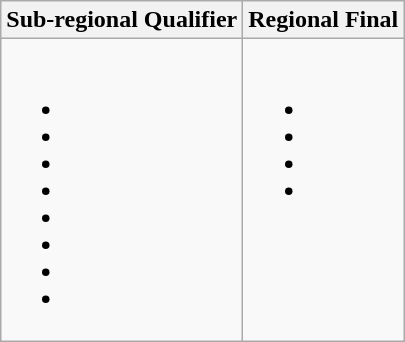<table class="wikitable">
<tr>
<th>Sub-regional Qualifier</th>
<th>Regional Final</th>
</tr>
<tr>
<td valign=top><br><ul><li></li><li></li><li><s></s></li><li></li><li><s></s></li><li></li><li></li><li><s></s></li></ul></td>
<td valign=top><br><ul><li></li><li></li><li></li><li></li></ul></td>
</tr>
</table>
